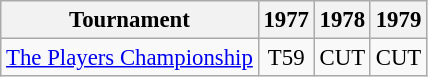<table class="wikitable" style="font-size:95%;text-align:center;">
<tr>
<th>Tournament</th>
<th>1977</th>
<th>1978</th>
<th>1979</th>
</tr>
<tr>
<td align=left><a href='#'>The Players Championship</a></td>
<td>T59</td>
<td>CUT</td>
<td>CUT</td>
</tr>
</table>
